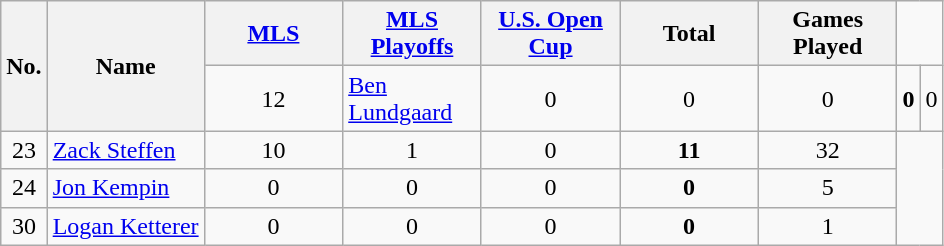<table class="wikitable sortable" style="text-align: center;">
<tr>
<th rowspan=2>No.</th>
<th rowspan=2>Name</th>
<th style="width:85px;"><a href='#'>MLS</a></th>
<th style="width:85px;"><a href='#'>MLS Playoffs</a></th>
<th style="width:85px;"><a href='#'>U.S. Open Cup</a></th>
<th style="width:85px;"><strong>Total</strong></th>
<th style="width:85px;"><strong>Games Played</strong></th>
</tr>
<tr>
<td>12</td>
<td align=left> <a href='#'>Ben Lundgaard</a></td>
<td>0</td>
<td>0</td>
<td>0</td>
<td><strong>0</strong></td>
<td>0</td>
</tr>
<tr>
<td>23</td>
<td align=left> <a href='#'>Zack Steffen</a></td>
<td>10</td>
<td>1</td>
<td>0</td>
<td><strong>11</strong></td>
<td>32</td>
</tr>
<tr>
<td>24</td>
<td align=left> <a href='#'>Jon Kempin</a></td>
<td>0</td>
<td>0</td>
<td>0</td>
<td><strong>0</strong></td>
<td>5</td>
</tr>
<tr>
<td>30</td>
<td align=left> <a href='#'>Logan Ketterer</a></td>
<td>0</td>
<td>0</td>
<td>0</td>
<td><strong>0</strong></td>
<td>1</td>
</tr>
</table>
